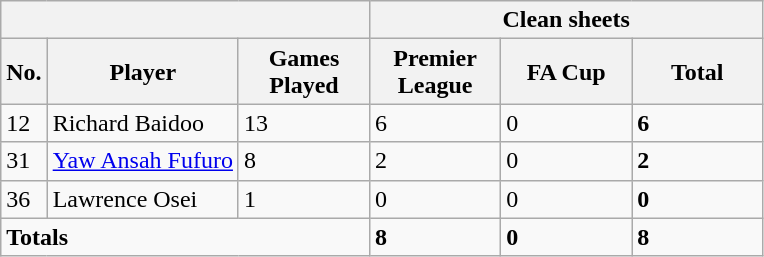<table class="wikitable sortable alternance">
<tr>
<th colspan="3"></th>
<th colspan="3">Clean sheets</th>
</tr>
<tr>
<th>No.</th>
<th>Player</th>
<th width="80">Games Played</th>
<th width="80">Premier League</th>
<th width="80">FA Cup</th>
<th width="80">Total</th>
</tr>
<tr>
<td>12</td>
<td> Richard Baidoo</td>
<td>13</td>
<td>6</td>
<td>0</td>
<td><strong>6</strong></td>
</tr>
<tr>
<td>31</td>
<td> <a href='#'>Yaw Ansah Fufuro</a></td>
<td>8</td>
<td>2</td>
<td>0</td>
<td><strong>2</strong></td>
</tr>
<tr>
<td>36</td>
<td> Lawrence Osei</td>
<td>1</td>
<td>0</td>
<td>0</td>
<td><strong>0</strong></td>
</tr>
<tr class="sortbottom">
<td colspan="3"><strong>Totals</strong></td>
<td><strong>8</strong></td>
<td><strong>0</strong></td>
<td><strong>8</strong></td>
</tr>
</table>
